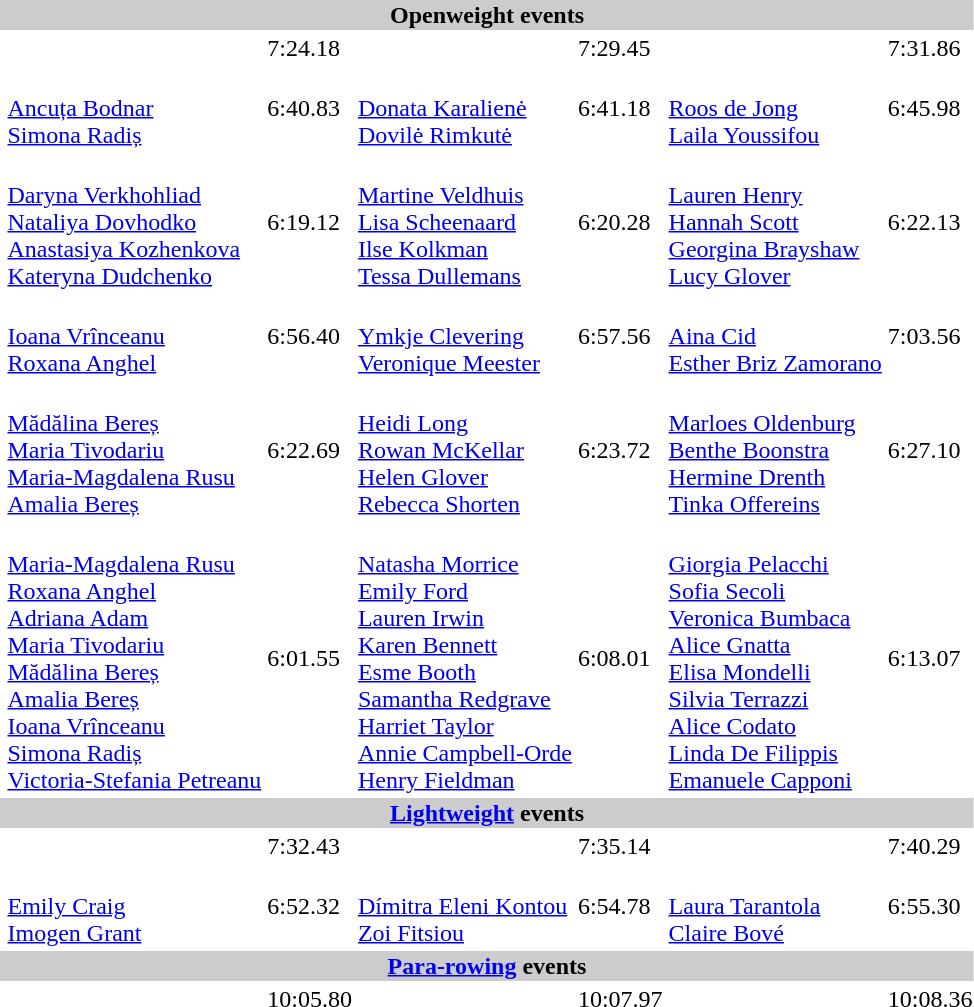<table>
<tr>
<th colspan="7" style="background-color:#CCC;">Openweight events</th>
</tr>
<tr>
<th></th>
<td></td>
<td>7:24.18</td>
<td></td>
<td>7:29.45</td>
<td></td>
<td>7:31.86</td>
</tr>
<tr>
<th></th>
<td><br><a href='#'>Ancuța Bodnar</a><br><a href='#'>Simona Radiș</a></td>
<td>6:40.83</td>
<td><br><a href='#'>Donata Karalienė</a><br><a href='#'>Dovilė Rimkutė</a></td>
<td>6:41.18</td>
<td><br><a href='#'>Roos de Jong</a><br><a href='#'>Laila Youssifou</a></td>
<td>6:45.98</td>
</tr>
<tr>
<th></th>
<td><br><a href='#'>Daryna Verkhohliad</a><br><a href='#'>Nataliya Dovhodko</a><br><a href='#'>Anastasiya Kozhenkova</a><br><a href='#'>Kateryna Dudchenko</a></td>
<td>6:19.12</td>
<td><br><a href='#'>Martine Veldhuis</a><br><a href='#'>Lisa Scheenaard</a><br><a href='#'>Ilse Kolkman</a><br><a href='#'>Tessa Dullemans</a></td>
<td>6:20.28</td>
<td><br><a href='#'>Lauren Henry</a><br><a href='#'>Hannah Scott</a><br><a href='#'>Georgina Brayshaw</a><br><a href='#'>Lucy Glover</a></td>
<td>6:22.13</td>
</tr>
<tr>
<th></th>
<td><br><a href='#'>Ioana Vrînceanu</a><br><a href='#'>Roxana Anghel</a></td>
<td>6:56.40</td>
<td><br><a href='#'>Ymkje Clevering</a><br><a href='#'>Veronique Meester</a></td>
<td>6:57.56</td>
<td><br><a href='#'>Aina Cid</a><br><a href='#'>Esther Briz Zamorano</a></td>
<td>7:03.56</td>
</tr>
<tr>
<th></th>
<td><br><a href='#'>Mădălina Bereș</a><br><a href='#'>Maria Tivodariu</a><br><a href='#'>Maria-Magdalena Rusu</a><br><a href='#'>Amalia Bereș</a></td>
<td>6:22.69</td>
<td><br><a href='#'>Heidi Long</a><br><a href='#'>Rowan McKellar</a><br><a href='#'>Helen Glover</a><br><a href='#'>Rebecca Shorten</a></td>
<td>6:23.72</td>
<td><br><a href='#'>Marloes Oldenburg</a><br><a href='#'>Benthe Boonstra</a><br><a href='#'>Hermine Drenth</a><br><a href='#'>Tinka Offereins</a></td>
<td>6:27.10</td>
</tr>
<tr>
<th></th>
<td><br><a href='#'>Maria-Magdalena Rusu</a><br><a href='#'>Roxana Anghel</a><br><a href='#'>Adriana Adam</a><br><a href='#'>Maria Tivodariu</a><br><a href='#'>Mădălina Bereș</a><br><a href='#'>Amalia Bereș</a><br><a href='#'>Ioana Vrînceanu</a><br><a href='#'>Simona Radiș</a><br><a href='#'>Victoria-Stefania Petreanu</a></td>
<td>6:01.55</td>
<td><br><a href='#'>Natasha Morrice</a><br><a href='#'>Emily Ford</a><br><a href='#'>Lauren Irwin</a><br><a href='#'>Karen Bennett</a><br><a href='#'>Esme Booth</a><br><a href='#'>Samantha Redgrave</a><br><a href='#'>Harriet Taylor</a><br><a href='#'>Annie Campbell-Orde</a><br><a href='#'>Henry Fieldman</a></td>
<td>6:08.01</td>
<td><br><a href='#'>Giorgia Pelacchi</a><br><a href='#'>Sofia Secoli</a><br><a href='#'>Veronica Bumbaca</a><br><a href='#'>Alice Gnatta</a><br><a href='#'>Elisa Mondelli</a><br><a href='#'>Silvia Terrazzi</a><br><a href='#'>Alice Codato</a><br><a href='#'>Linda De Filippis</a><br><a href='#'>Emanuele Capponi</a></td>
<td>6:13.07</td>
</tr>
<tr>
<th colspan="7" style="background-color:#CCC;"><a href='#'>Lightweight</a> events</th>
</tr>
<tr>
<th></th>
<td></td>
<td>7:32.43</td>
<td></td>
<td>7:35.14</td>
<td></td>
<td>7:40.29</td>
</tr>
<tr>
<th></th>
<td><br><a href='#'>Emily Craig</a><br><a href='#'>Imogen Grant</a></td>
<td>6:52.32</td>
<td><br><a href='#'>Dímitra Eleni Kontou</a><br><a href='#'>Zoi Fitsiou</a></td>
<td>6:54.78</td>
<td><br><a href='#'>Laura Tarantola</a><br><a href='#'>Claire Bové</a></td>
<td>6:55.30</td>
</tr>
<tr>
<th colspan="7" style="background-color:#CCC;"><a href='#'>Para-rowing</a> events</th>
</tr>
<tr>
<th></th>
<td></td>
<td>10:05.80</td>
<td></td>
<td>10:07.97</td>
<td></td>
<td>10:08.36</td>
</tr>
</table>
